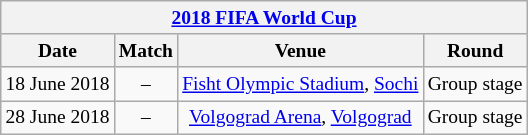<table class="wikitable" style="margin:1em auto 1em auto; text-align:center; font-size:small;">
<tr>
<th colspan="4"><a href='#'>2018 FIFA World Cup</a></th>
</tr>
<tr>
<th>Date</th>
<th>Match</th>
<th>Venue</th>
<th>Round</th>
</tr>
<tr>
<td>18 June 2018</td>
<td> – </td>
<td><a href='#'>Fisht Olympic Stadium</a>, <a href='#'>Sochi</a></td>
<td>Group stage</td>
</tr>
<tr>
<td>28 June 2018</td>
<td> – </td>
<td><a href='#'>Volgograd Arena</a>, <a href='#'>Volgograd</a></td>
<td>Group stage</td>
</tr>
</table>
